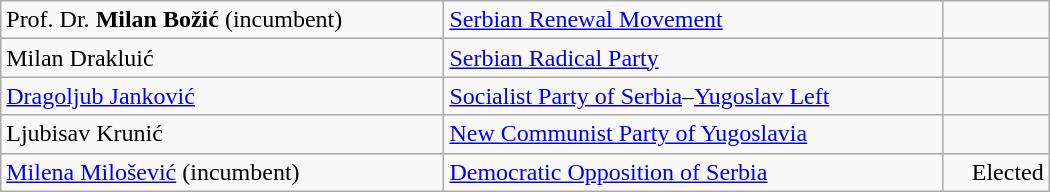<table style="width:700px;" class="wikitable">
<tr>
<td align="left">Prof. Dr. <strong>Milan Božić</strong> (incumbent)</td>
<td align="left"><a href='#'>Serbian Renewal Movement</a></td>
<td align="right"></td>
</tr>
<tr>
<td align="left">Milan Drakluić</td>
<td align="left"><a href='#'>Serbian Radical Party</a></td>
<td align="right"></td>
</tr>
<tr>
<td align="left"><a href='#'>Dragoljub Janković</a></td>
<td align="left"><a href='#'>Socialist Party of Serbia</a>–<a href='#'>Yugoslav Left</a></td>
<td align="right"></td>
</tr>
<tr>
<td align="left">Ljubisav Krunić</td>
<td align="left"><a href='#'>New Communist Party of Yugoslavia</a></td>
<td align="right"></td>
</tr>
<tr>
<td align="left"><a href='#'>Milena Milošević</a> (incumbent)</td>
<td align="left"><a href='#'>Democratic Opposition of Serbia</a></td>
<td align="right">Elected</td>
</tr>
</table>
